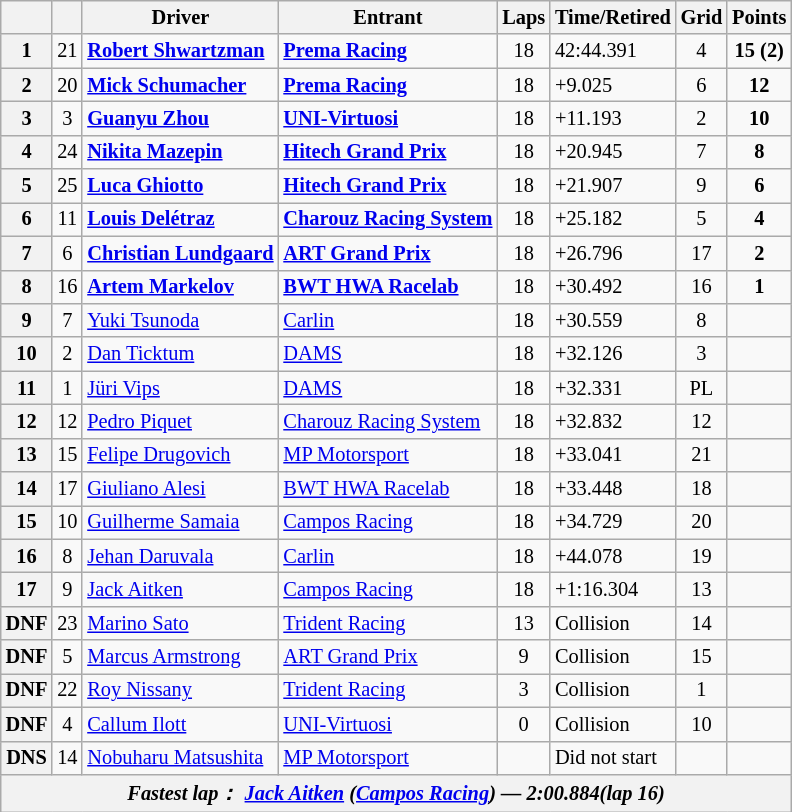<table class="wikitable" style="font-size: 85%;">
<tr>
<th></th>
<th></th>
<th>Driver</th>
<th>Entrant</th>
<th>Laps</th>
<th>Time/Retired</th>
<th>Grid</th>
<th>Points</th>
</tr>
<tr>
<th>1</th>
<td align="center">21</td>
<td> <strong><a href='#'>Robert Shwartzman</a></strong></td>
<td><strong><a href='#'>Prema Racing</a></strong></td>
<td align="center">18</td>
<td>42:44.391</td>
<td align="center">4</td>
<td align="center"><strong>15 (2)</strong></td>
</tr>
<tr>
<th>2</th>
<td align="center">20</td>
<td> <strong><a href='#'>Mick Schumacher</a></strong></td>
<td><strong><a href='#'>Prema Racing</a></strong></td>
<td align="center">18</td>
<td>+9.025</td>
<td align="center">6</td>
<td align="center"><strong>12</strong></td>
</tr>
<tr>
<th>3</th>
<td align="center">3</td>
<td> <strong><a href='#'>Guanyu Zhou</a></strong></td>
<td><strong><a href='#'>UNI-Virtuosi</a></strong></td>
<td align="center">18</td>
<td>+11.193</td>
<td align="center">2</td>
<td align="center"><strong>10</strong></td>
</tr>
<tr>
<th>4</th>
<td align="center">24</td>
<td> <strong><a href='#'>Nikita Mazepin</a></strong></td>
<td><strong><a href='#'>Hitech Grand Prix</a></strong></td>
<td align="center">18</td>
<td>+20.945</td>
<td align="center">7</td>
<td align="center"><strong>8</strong></td>
</tr>
<tr>
<th>5</th>
<td align="center">25</td>
<td> <strong><a href='#'>Luca Ghiotto</a></strong></td>
<td><strong><a href='#'>Hitech Grand Prix</a></strong></td>
<td align="center">18</td>
<td>+21.907</td>
<td align="center">9</td>
<td align="center"><strong>6</strong></td>
</tr>
<tr>
<th>6</th>
<td align="center">11</td>
<td> <strong><a href='#'>Louis Delétraz</a></strong></td>
<td><strong><a href='#'>Charouz Racing System</a></strong></td>
<td align="center">18</td>
<td>+25.182</td>
<td align="center">5</td>
<td align="center"><strong>4</strong></td>
</tr>
<tr>
<th>7</th>
<td align="center">6</td>
<td> <strong><a href='#'>Christian Lundgaard</a></strong></td>
<td><strong><a href='#'>ART Grand Prix</a></strong></td>
<td align="center">18</td>
<td>+26.796</td>
<td align="center">17</td>
<td align="center"><strong>2</strong></td>
</tr>
<tr>
<th>8</th>
<td align="center">16</td>
<td> <strong><a href='#'>Artem Markelov</a></strong></td>
<td><strong><a href='#'>BWT HWA Racelab</a></strong></td>
<td align="center">18</td>
<td>+30.492</td>
<td align="center">16</td>
<td align="center"><strong>1</strong></td>
</tr>
<tr>
<th>9</th>
<td align="center">7</td>
<td> <a href='#'>Yuki Tsunoda</a></td>
<td><a href='#'>Carlin</a></td>
<td align="center">18</td>
<td>+30.559</td>
<td align="center">8</td>
<td align="center"></td>
</tr>
<tr>
<th>10</th>
<td align="center">2</td>
<td> <a href='#'>Dan Ticktum</a></td>
<td><a href='#'>DAMS</a></td>
<td align="center">18</td>
<td>+32.126</td>
<td align="center">3</td>
<td align="center"></td>
</tr>
<tr>
<th>11</th>
<td align="center">1</td>
<td> <a href='#'>Jüri Vips</a></td>
<td><a href='#'>DAMS</a></td>
<td align="center">18</td>
<td>+32.331</td>
<td align="center">PL</td>
<td align="center"></td>
</tr>
<tr>
<th>12</th>
<td align="center">12</td>
<td> <a href='#'>Pedro Piquet</a></td>
<td><a href='#'>Charouz Racing System</a></td>
<td align="center">18</td>
<td>+32.832</td>
<td align="center">12</td>
<td align="center"></td>
</tr>
<tr>
<th>13</th>
<td align="center">15</td>
<td> <a href='#'>Felipe Drugovich</a></td>
<td><a href='#'>MP Motorsport</a></td>
<td align="center">18</td>
<td>+33.041</td>
<td align="center">21</td>
<td align="center"></td>
</tr>
<tr>
<th>14</th>
<td align="center">17</td>
<td> <a href='#'>Giuliano Alesi</a></td>
<td><a href='#'>BWT HWA Racelab</a></td>
<td align="center">18</td>
<td>+33.448</td>
<td align="center">18</td>
<td align="center"></td>
</tr>
<tr>
<th>15</th>
<td align="center">10</td>
<td> <a href='#'>Guilherme Samaia</a></td>
<td><a href='#'>Campos Racing</a></td>
<td align="center">18</td>
<td>+34.729</td>
<td align="center">20</td>
<td align="center"></td>
</tr>
<tr>
<th>16</th>
<td align="center">8</td>
<td>  <a href='#'>Jehan Daruvala</a></td>
<td><a href='#'>Carlin</a></td>
<td align="center">18</td>
<td>+44.078</td>
<td align="center">19</td>
<td align="center"></td>
</tr>
<tr>
<th>17</th>
<td align="center">9</td>
<td> <a href='#'>Jack Aitken</a></td>
<td><a href='#'>Campos Racing</a></td>
<td align="center">18</td>
<td>+1:16.304</td>
<td align="center">13</td>
<td align="center"></td>
</tr>
<tr>
<th>DNF</th>
<td align="center">23</td>
<td> <a href='#'>Marino Sato</a></td>
<td><a href='#'>Trident Racing</a></td>
<td align="center">13</td>
<td>Collision</td>
<td align="center">14</td>
<td align="center"></td>
</tr>
<tr>
<th>DNF</th>
<td align="center">5</td>
<td> <a href='#'>Marcus Armstrong</a></td>
<td><a href='#'>ART Grand Prix</a></td>
<td align="center">9</td>
<td>Collision</td>
<td align="center">15</td>
<td align="center"></td>
</tr>
<tr>
<th>DNF</th>
<td align="center">22</td>
<td> <a href='#'>Roy Nissany</a></td>
<td><a href='#'>Trident Racing</a></td>
<td align="center">3</td>
<td>Collision</td>
<td align="center">1</td>
<td align="center"></td>
</tr>
<tr>
<th>DNF</th>
<td align="center">4</td>
<td> <a href='#'>Callum Ilott</a></td>
<td><a href='#'>UNI-Virtuosi</a></td>
<td align="center">0</td>
<td>Collision</td>
<td align="center">10</td>
<td align="center"></td>
</tr>
<tr>
<th>DNS</th>
<td align="center">14</td>
<td> <a href='#'>Nobuharu Matsushita</a></td>
<td><a href='#'>MP Motorsport</a></td>
<td align="center"></td>
<td>Did not start </td>
<td align="center"></td>
<td align="center"></td>
</tr>
<tr>
<th colspan="8" align="center"><em>Fastest lap： <a href='#'>Jack Aitken</a> (<a href='#'>Campos Racing</a>) — 2:00.884(lap 16)</em></th>
</tr>
</table>
